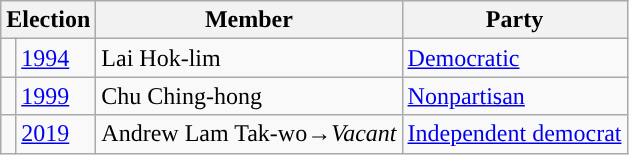<table class="wikitable">
<tr>
<th colspan="2">Election</th>
<th>Member</th>
<th>Party</th>
</tr>
<tr>
<td style="background-color: "></td>
<td><a href='#'>1994</a></td>
<td>Lai Hok-lim</td>
<td><a href='#'>Democratic</a></td>
</tr>
<tr>
<td style="background-color: "></td>
<td><a href='#'>1999</a></td>
<td>Chu Ching-hong</td>
<td><a href='#'>Nonpartisan</a></td>
</tr>
<tr>
<td style="background-color: "></td>
<td><a href='#'>2019</a></td>
<td>Andrew Lam Tak-wo→<em>Vacant</em></td>
<td><a href='#'>Independent democrat</a></td>
</tr>
</table>
